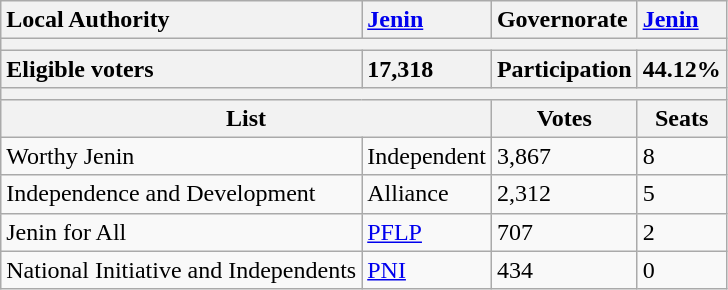<table class="wikitable">
<tr>
<th style="text-align:left;">Local Authority</th>
<th style="text-align:left;"><a href='#'>Jenin</a></th>
<th style="text-align:left;">Governorate</th>
<th style="text-align:left;"><a href='#'>Jenin</a></th>
</tr>
<tr>
<th colspan=4></th>
</tr>
<tr>
<th style="text-align:left;">Eligible voters</th>
<th style="text-align:left;">17,318</th>
<th style="text-align:left;">Participation</th>
<th style="text-align:left;">44.12%</th>
</tr>
<tr>
<th colspan=4></th>
</tr>
<tr>
<th colspan=2>List</th>
<th>Votes</th>
<th>Seats</th>
</tr>
<tr>
<td>Worthy Jenin</td>
<td>Independent</td>
<td>3,867</td>
<td>8</td>
</tr>
<tr>
<td>Independence and Development</td>
<td>Alliance</td>
<td>2,312</td>
<td>5</td>
</tr>
<tr>
<td>Jenin for All</td>
<td><a href='#'>PFLP</a></td>
<td>707</td>
<td>2</td>
</tr>
<tr>
<td>National Initiative and Independents</td>
<td><a href='#'>PNI</a></td>
<td>434</td>
<td>0</td>
</tr>
</table>
